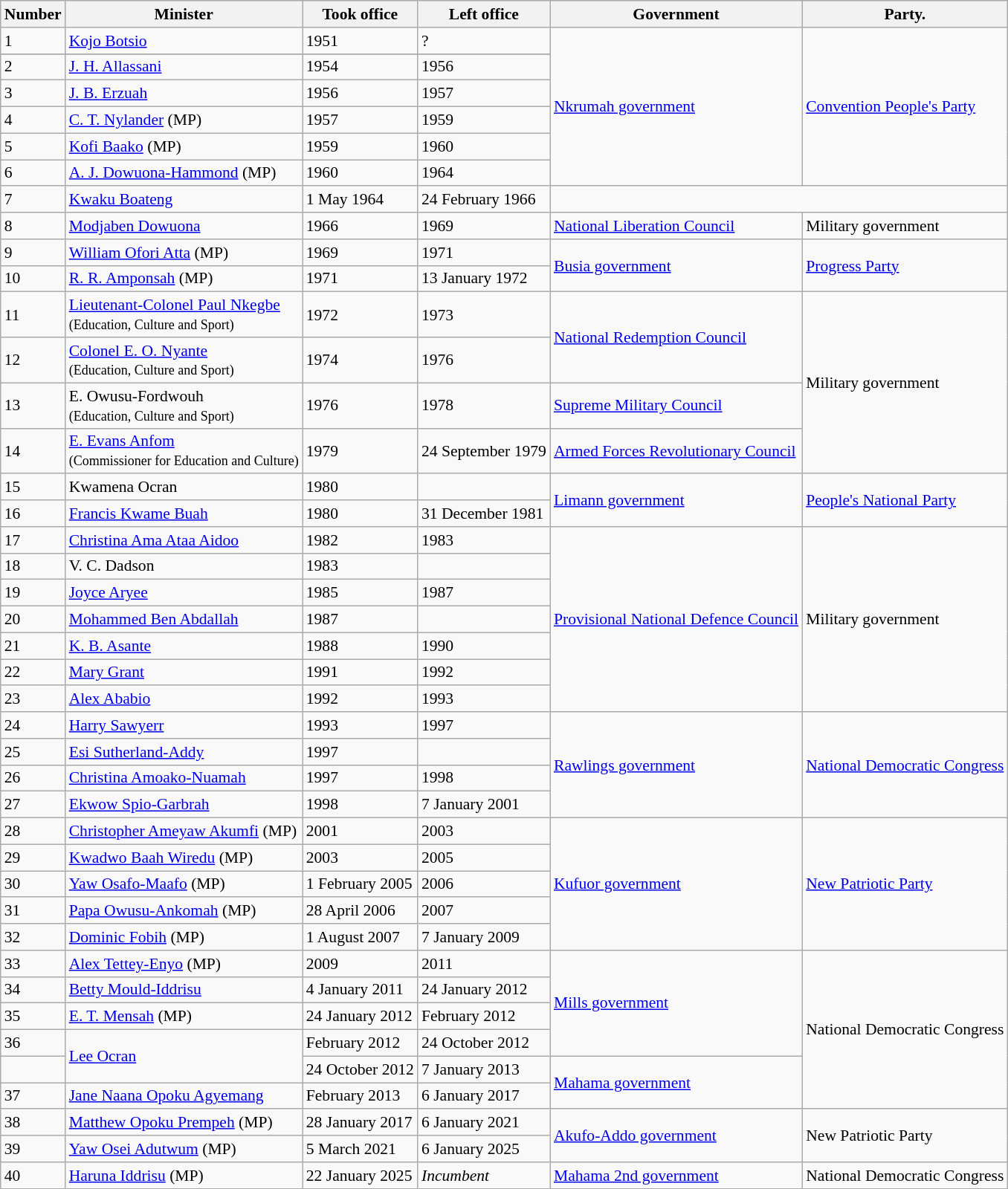<table class="wikitable" style="font-size:90%; text-align:left;">
<tr>
<th>Number</th>
<th>Minister</th>
<th>Took office</th>
<th>Left office</th>
<th>Government</th>
<th>Party.</th>
</tr>
<tr>
<td>1</td>
<td><a href='#'>Kojo Botsio</a></td>
<td>1951</td>
<td>?</td>
<td rowspan=7><a href='#'>Nkrumah government</a></td>
<td rowspan=7><a href='#'>Convention People's Party</a></td>
</tr>
<tr>
</tr>
<tr>
<td>2</td>
<td><a href='#'>J. H. Allassani</a></td>
<td>1954</td>
<td>1956</td>
</tr>
<tr>
<td>3</td>
<td><a href='#'>J. B. Erzuah</a></td>
<td>1956</td>
<td>1957</td>
</tr>
<tr>
<td>4</td>
<td><a href='#'>C. T. Nylander</a> (MP)</td>
<td>1957</td>
<td>1959</td>
</tr>
<tr>
<td>5</td>
<td><a href='#'>Kofi Baako</a> (MP)</td>
<td>1959</td>
<td>1960</td>
</tr>
<tr>
<td>6</td>
<td><a href='#'>A. J. Dowuona-Hammond</a> (MP)<br></td>
<td>1960</td>
<td>1964</td>
</tr>
<tr>
<td>7</td>
<td><a href='#'>Kwaku Boateng</a><br></td>
<td>1 May 1964</td>
<td>24 February 1966</td>
</tr>
<tr>
<td>8</td>
<td><a href='#'>Modjaben Dowuona</a></td>
<td>1966</td>
<td>1969</td>
<td><a href='#'>National Liberation Council</a></td>
<td>Military government</td>
</tr>
<tr>
<td>9</td>
<td><a href='#'>William Ofori Atta</a> (MP)<br></td>
<td>1969</td>
<td>1971</td>
<td rowspan=2><a href='#'>Busia government</a></td>
<td rowspan=2><a href='#'>Progress Party</a></td>
</tr>
<tr>
<td>10</td>
<td><a href='#'>R. R. Amponsah</a> (MP)</td>
<td>1971</td>
<td>13 January 1972</td>
</tr>
<tr>
<td>11</td>
<td><a href='#'>Lieutenant-Colonel Paul Nkegbe</a><br><small>(Education, Culture and Sport)</small></td>
<td>1972</td>
<td>1973</td>
<td rowspan=2><a href='#'>National Redemption Council</a></td>
<td rowspan=4>Military government</td>
</tr>
<tr>
<td>12</td>
<td><a href='#'>Colonel E. O. Nyante</a><br><small>(Education, Culture and Sport)</small></td>
<td>1974</td>
<td>1976</td>
</tr>
<tr>
<td>13</td>
<td>E. Owusu-Fordwouh<br><small>(Education, Culture and Sport)</small></td>
<td>1976</td>
<td>1978</td>
<td><a href='#'>Supreme Military Council</a></td>
</tr>
<tr>
<td>14</td>
<td><a href='#'>E. Evans Anfom</a><br><small>(Commissioner for Education and Culture)</small></td>
<td>1979</td>
<td>24 September 1979</td>
<td><a href='#'>Armed Forces Revolutionary Council</a></td>
</tr>
<tr>
<td>15</td>
<td>Kwamena Ocran</td>
<td>1980</td>
<td></td>
<td rowspan=2><a href='#'>Limann government</a></td>
<td rowspan=2><a href='#'>People's National Party</a></td>
</tr>
<tr>
<td>16</td>
<td><a href='#'>Francis Kwame Buah</a></td>
<td>1980</td>
<td>31 December 1981</td>
</tr>
<tr>
<td>17</td>
<td><a href='#'>Christina Ama Ataa Aidoo</a></td>
<td>1982</td>
<td>1983</td>
<td rowspan=7><a href='#'>Provisional National Defence Council</a></td>
<td rowspan=7>Military government</td>
</tr>
<tr>
<td>18</td>
<td>V. C. Dadson</td>
<td>1983</td>
<td></td>
</tr>
<tr>
<td>19</td>
<td><a href='#'>Joyce Aryee</a></td>
<td>1985</td>
<td>1987</td>
</tr>
<tr>
<td>20</td>
<td><a href='#'>Mohammed Ben Abdallah</a></td>
<td>1987</td>
<td></td>
</tr>
<tr>
<td>21</td>
<td><a href='#'>K. B. Asante</a></td>
<td>1988</td>
<td>1990</td>
</tr>
<tr>
<td>22</td>
<td><a href='#'>Mary Grant</a></td>
<td>1991</td>
<td>1992</td>
</tr>
<tr>
<td>23</td>
<td><a href='#'>Alex Ababio</a></td>
<td>1992</td>
<td>1993</td>
</tr>
<tr>
<td>24</td>
<td><a href='#'>Harry Sawyerr</a></td>
<td>1993</td>
<td>1997</td>
<td rowspan=4><a href='#'>Rawlings government</a></td>
<td rowspan=4><a href='#'>National Democratic Congress</a></td>
</tr>
<tr>
<td>25</td>
<td><a href='#'>Esi Sutherland-Addy</a></td>
<td>1997</td>
<td></td>
</tr>
<tr>
<td>26</td>
<td><a href='#'>Christina Amoako-Nuamah</a></td>
<td>1997</td>
<td>1998</td>
</tr>
<tr>
<td>27</td>
<td><a href='#'>Ekwow Spio-Garbrah</a></td>
<td>1998</td>
<td>7 January 2001</td>
</tr>
<tr>
<td>28</td>
<td><a href='#'>Christopher Ameyaw Akumfi</a> (MP)</td>
<td>2001</td>
<td>2003</td>
<td rowspan=5><a href='#'>Kufuor government</a></td>
<td rowspan=5><a href='#'>New Patriotic Party</a></td>
</tr>
<tr>
<td>29</td>
<td><a href='#'>Kwadwo Baah Wiredu</a> (MP)</td>
<td>2003</td>
<td>2005</td>
</tr>
<tr>
<td>30</td>
<td><a href='#'>Yaw Osafo-Maafo</a> (MP)</td>
<td>1 February 2005</td>
<td>2006</td>
</tr>
<tr>
<td>31</td>
<td><a href='#'>Papa Owusu-Ankomah</a> (MP)</td>
<td>28 April 2006</td>
<td>2007</td>
</tr>
<tr>
<td>32</td>
<td><a href='#'>Dominic Fobih</a> (MP)</td>
<td>1 August 2007</td>
<td>7 January 2009</td>
</tr>
<tr>
<td>33</td>
<td><a href='#'>Alex Tettey-Enyo</a>  (MP)</td>
<td>2009</td>
<td>2011</td>
<td rowspan=4><a href='#'>Mills government</a></td>
<td rowspan=6>National Democratic Congress</td>
</tr>
<tr>
<td>34</td>
<td><a href='#'>Betty Mould-Iddrisu</a></td>
<td>4 January 2011</td>
<td>24 January 2012</td>
</tr>
<tr>
<td>35</td>
<td><a href='#'>E. T.  Mensah</a> (MP)</td>
<td>24 January 2012</td>
<td>February 2012</td>
</tr>
<tr>
<td>36</td>
<td rowspan=2><a href='#'>Lee Ocran</a></td>
<td>February 2012</td>
<td>24 October 2012</td>
</tr>
<tr>
<td></td>
<td>24 October 2012</td>
<td>7 January 2013</td>
<td rowspan=2><a href='#'>Mahama government</a></td>
</tr>
<tr>
<td>37</td>
<td><a href='#'>Jane Naana Opoku Agyemang</a></td>
<td>February 2013</td>
<td>6 January 2017</td>
</tr>
<tr>
<td>38</td>
<td><a href='#'>Matthew Opoku Prempeh</a> (MP)</td>
<td>28 January 2017</td>
<td>6 January 2021</td>
<td rowspan=2><a href='#'>Akufo-Addo government</a></td>
<td rowspan=2>New Patriotic Party</td>
</tr>
<tr>
<td>39</td>
<td><a href='#'>Yaw Osei Adutwum</a> (MP)</td>
<td>5 March 2021</td>
<td>6 January 2025</td>
</tr>
<tr>
<td>40</td>
<td><a href='#'>Haruna Iddrisu</a> (MP)</td>
<td>22 January 2025</td>
<td><em>Incumbent</em></td>
<td><a href='#'>Mahama 2nd government</a></td>
<td>National Democratic Congress</td>
</tr>
</table>
